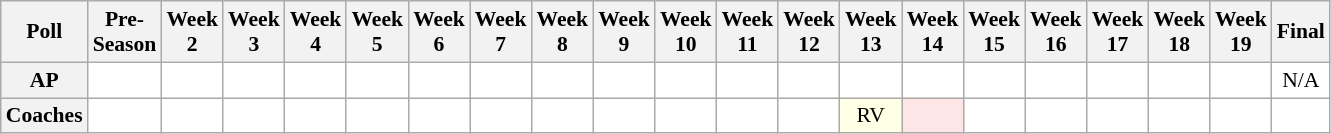<table class="wikitable" style="white-space:nowrap;font-size:90%">
<tr>
<th>Poll</th>
<th>Pre-<br>Season</th>
<th>Week<br>2</th>
<th>Week<br>3</th>
<th>Week<br>4</th>
<th>Week<br>5</th>
<th>Week<br>6</th>
<th>Week<br>7</th>
<th>Week<br>8</th>
<th>Week<br>9</th>
<th>Week<br>10</th>
<th>Week<br>11</th>
<th>Week<br>12</th>
<th>Week<br>13</th>
<th>Week<br>14</th>
<th>Week<br>15</th>
<th>Week<br>16</th>
<th>Week<br>17</th>
<th>Week<br>18</th>
<th>Week<br>19</th>
<th>Final</th>
</tr>
<tr style="text-align:center;">
<th>AP</th>
<td style="background:#FFF;"></td>
<td style="background:#FFF;"></td>
<td style="background:#FFF;"></td>
<td style="background:#FFF;"></td>
<td style="background:#FFF;"></td>
<td style="background:#FFF;"></td>
<td style="background:#FFF;"></td>
<td style="background:#FFF;"></td>
<td style="background:#FFF;"></td>
<td style="background:#FFF;"></td>
<td style="background:#FFF;"></td>
<td style="background:#FFF;"></td>
<td style="background:#FFF;"></td>
<td style="background:#FFF;"></td>
<td style="background:#FFF;"></td>
<td style="background:#FFF;"></td>
<td style="background:#FFF;"></td>
<td style="background:#FFF;"></td>
<td style="background:#FFF;"></td>
<td style="background:#FFF;">N/A</td>
</tr>
<tr style="text-align:center;">
<th>Coaches</th>
<td style="background:#FFF;"></td>
<td style="background:#FFF;"></td>
<td style="background:#FFF;"></td>
<td style="background:#FFF;"></td>
<td style="background:#FFF;"></td>
<td style="background:#FFF;"></td>
<td style="background:#FFF;"></td>
<td style="background:#FFF;"></td>
<td style="background:#FFF;"></td>
<td style="background:#FFF;"></td>
<td style="background:#FFF;"></td>
<td style="background:#FFF;"></td>
<td style="background:#FFFFE6;">RV</td>
<td style="background:#FFE6E6;"></td>
<td style="background:#FFF;"></td>
<td style="background:#FFF;"></td>
<td style="background:#FFF;"></td>
<td style="background:#FFF;"></td>
<td style="background:#FFF;"></td>
<td style="background:#FFF;"></td>
</tr>
</table>
